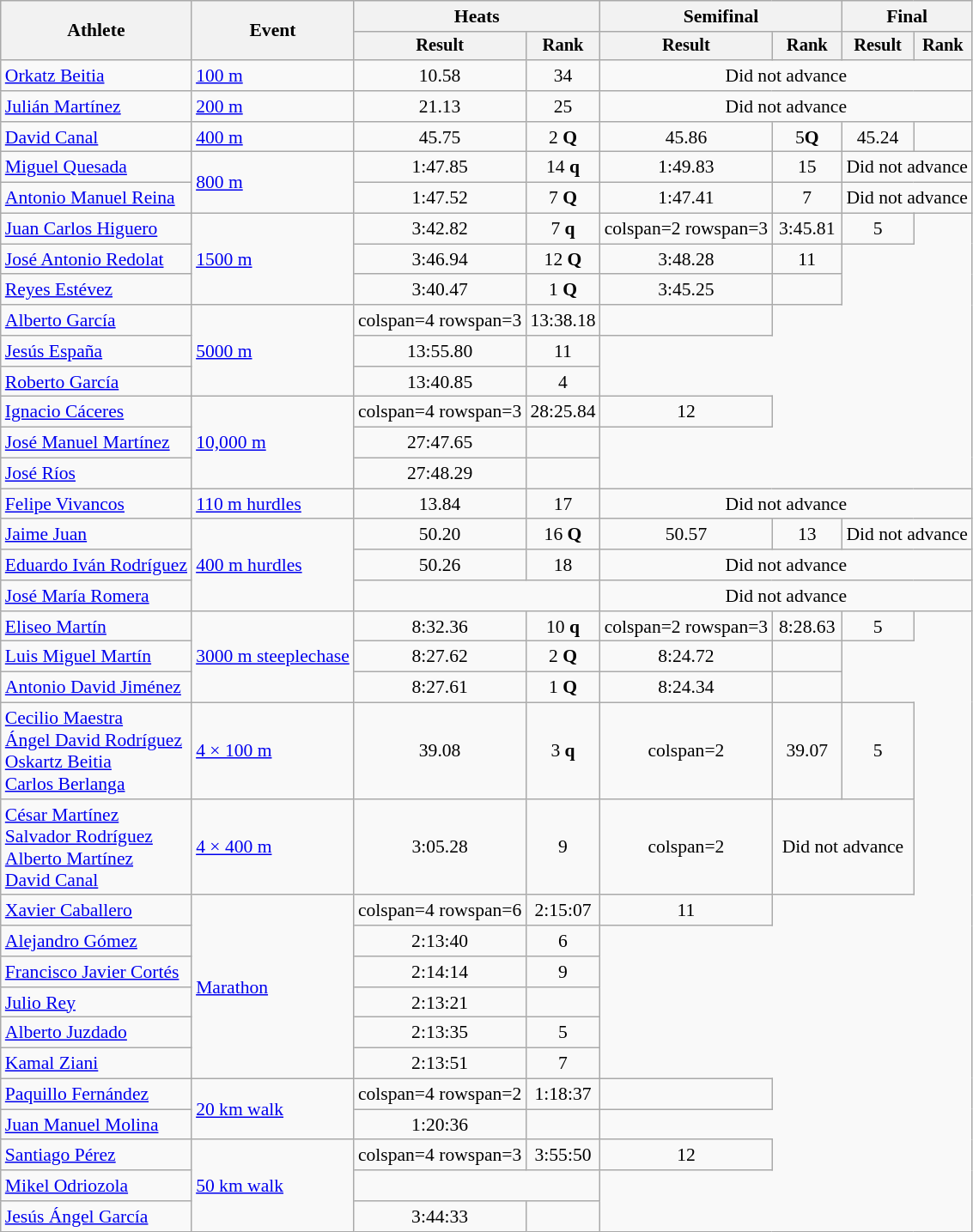<table class="wikitable" style="font-size:90%">
<tr>
<th rowspan="2">Athlete</th>
<th rowspan="2">Event</th>
<th colspan="2">Heats</th>
<th colspan="2">Semifinal</th>
<th colspan="2">Final</th>
</tr>
<tr style="font-size:95%">
<th>Result</th>
<th>Rank</th>
<th>Result</th>
<th>Rank</th>
<th>Result</th>
<th>Rank</th>
</tr>
<tr align=center>
<td align=left><a href='#'>Orkatz Beitia</a></td>
<td align=left><a href='#'>100 m</a></td>
<td>10.58</td>
<td>34</td>
<td colspan=4>Did not advance</td>
</tr>
<tr align=center>
<td align=left><a href='#'>Julián Martínez</a></td>
<td align=left><a href='#'>200 m</a></td>
<td>21.13</td>
<td>25</td>
<td colspan=4>Did not advance</td>
</tr>
<tr align=center>
<td align=left><a href='#'>David Canal</a></td>
<td align=left><a href='#'>400 m</a></td>
<td>45.75</td>
<td>2 <strong>Q</strong></td>
<td>45.86</td>
<td>5<strong>Q</strong></td>
<td>45.24 <strong></strong></td>
<td></td>
</tr>
<tr align=center>
<td align=left><a href='#'>Miguel Quesada</a></td>
<td align=left rowspan=2><a href='#'>800 m</a></td>
<td>1:47.85</td>
<td>14 <strong>q</strong></td>
<td>1:49.83</td>
<td>15</td>
<td colspan=2>Did not advance</td>
</tr>
<tr align=center>
<td align=left><a href='#'>Antonio Manuel Reina</a></td>
<td>1:47.52</td>
<td>7 <strong>Q</strong></td>
<td>1:47.41</td>
<td>7</td>
<td colspan=2>Did not advance</td>
</tr>
<tr align=center>
<td align=left><a href='#'>Juan Carlos Higuero</a></td>
<td align=left rowspan=3><a href='#'>1500 m</a></td>
<td>3:42.82</td>
<td>7 <strong>q</strong></td>
<td>colspan=2 rowspan=3 </td>
<td>3:45.81</td>
<td>5</td>
</tr>
<tr align=center>
<td align=left><a href='#'>José Antonio Redolat</a></td>
<td>3:46.94</td>
<td>12 <strong>Q</strong></td>
<td>3:48.28</td>
<td>11</td>
</tr>
<tr align=center>
<td align=left><a href='#'>Reyes Estévez</a></td>
<td>3:40.47</td>
<td>1 <strong>Q</strong></td>
<td>3:45.25</td>
<td></td>
</tr>
<tr align=center>
<td align=left><a href='#'>Alberto García</a></td>
<td align=left rowspan=3><a href='#'>5000 m</a></td>
<td>colspan=4 rowspan=3 </td>
<td>13:38.18</td>
<td></td>
</tr>
<tr align=center>
<td align=left><a href='#'>Jesús España</a></td>
<td>13:55.80</td>
<td>11</td>
</tr>
<tr align=center>
<td align=left><a href='#'>Roberto García</a></td>
<td>13:40.85</td>
<td>4</td>
</tr>
<tr align=center>
<td align=left><a href='#'>Ignacio Cáceres</a></td>
<td align=left rowspan=3><a href='#'>10,000 m</a></td>
<td>colspan=4 rowspan=3 </td>
<td>28:25.84</td>
<td>12</td>
</tr>
<tr align=center>
<td align=left><a href='#'>José Manuel Martínez</a></td>
<td>27:47.65</td>
<td></td>
</tr>
<tr align=center>
<td align=left><a href='#'>José Ríos</a></td>
<td>27:48.29</td>
<td></td>
</tr>
<tr align=center>
<td align=left><a href='#'>Felipe Vivancos</a></td>
<td align=left><a href='#'>110 m hurdles</a></td>
<td>13.84</td>
<td>17</td>
<td colspan=4>Did not advance</td>
</tr>
<tr align=center>
<td align=left><a href='#'>Jaime Juan</a></td>
<td align=left rowspan=3><a href='#'>400 m hurdles</a></td>
<td>50.20</td>
<td>16 <strong>Q</strong></td>
<td>50.57</td>
<td>13</td>
<td colspan=2>Did not advance</td>
</tr>
<tr align=center>
<td align=left><a href='#'>Eduardo Iván Rodríguez</a></td>
<td>50.26</td>
<td>18</td>
<td colspan=4>Did not advance</td>
</tr>
<tr align=center>
<td align=left><a href='#'>José María Romera</a></td>
<td colspan=2></td>
<td colspan=4>Did not advance</td>
</tr>
<tr align=center>
<td align=left><a href='#'>Eliseo Martín</a></td>
<td align=left rowspan=3><a href='#'>3000 m steeplechase</a></td>
<td>8:32.36</td>
<td>10 <strong>q</strong></td>
<td>colspan=2 rowspan=3 </td>
<td>8:28.63</td>
<td>5</td>
</tr>
<tr align=center>
<td align=left><a href='#'>Luis Miguel Martín</a></td>
<td>8:27.62</td>
<td>2 <strong>Q</strong></td>
<td>8:24.72 <strong></strong></td>
<td></td>
</tr>
<tr align=center>
<td align=left><a href='#'>Antonio David Jiménez</a></td>
<td>8:27.61</td>
<td>1 <strong>Q</strong></td>
<td>8:24.34</td>
<td></td>
</tr>
<tr align=center>
<td align=left><a href='#'>Cecilio Maestra</a><br><a href='#'>Ángel David Rodríguez</a><br><a href='#'>Oskartz Beitia</a><br><a href='#'>Carlos Berlanga</a></td>
<td align=left><a href='#'>4 × 100 m</a></td>
<td>39.08 <strong></strong></td>
<td>3 <strong>q</strong></td>
<td>colspan=2 </td>
<td>39.07 <strong></strong></td>
<td>5</td>
</tr>
<tr align=center>
<td align=left><a href='#'>César Martínez</a><br><a href='#'>Salvador Rodríguez</a><br><a href='#'>Alberto Martínez</a><br><a href='#'>David Canal</a></td>
<td align=left><a href='#'>4 × 400 m</a></td>
<td>3:05.28</td>
<td>9</td>
<td>colspan=2 </td>
<td colspan=2>Did not advance</td>
</tr>
<tr align=center>
<td align=left><a href='#'>Xavier Caballero</a></td>
<td align=left rowspan=6><a href='#'>Marathon</a></td>
<td>colspan=4 rowspan=6 </td>
<td>2:15:07</td>
<td>11</td>
</tr>
<tr align=center>
<td align=left><a href='#'>Alejandro Gómez</a></td>
<td>2:13:40</td>
<td>6</td>
</tr>
<tr align=center>
<td align=left><a href='#'>Francisco Javier Cortés</a></td>
<td>2:14:14</td>
<td>9</td>
</tr>
<tr align=center>
<td align=left><a href='#'>Julio Rey</a></td>
<td>2:13:21</td>
<td></td>
</tr>
<tr align=center>
<td align=left><a href='#'>Alberto Juzdado</a></td>
<td>2:13:35</td>
<td>5</td>
</tr>
<tr align=center>
<td align=left><a href='#'>Kamal Ziani</a></td>
<td>2:13:51</td>
<td>7</td>
</tr>
<tr align=center>
<td align=left><a href='#'>Paquillo Fernández</a></td>
<td align=left rowspan=2><a href='#'>20 km walk</a></td>
<td>colspan=4 rowspan=2 </td>
<td>1:18:37 <strong></strong></td>
<td></td>
</tr>
<tr align=center>
<td align=left><a href='#'>Juan Manuel Molina</a></td>
<td>1:20:36</td>
<td></td>
</tr>
<tr align=center>
<td align=left><a href='#'>Santiago Pérez</a></td>
<td align=left rowspan=3><a href='#'>50 km walk</a></td>
<td>colspan=4 rowspan=3 </td>
<td>3:55:50</td>
<td>12</td>
</tr>
<tr align=center>
<td align=left><a href='#'>Mikel Odriozola</a></td>
<td colspan=2></td>
</tr>
<tr align=center>
<td align=left><a href='#'>Jesús Ángel García</a></td>
<td>3:44:33 <strong></strong></td>
<td></td>
</tr>
</table>
